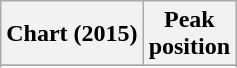<table class="wikitable sortable plainrowheaders" style="text-align:center">
<tr>
<th scope="col">Chart (2015)</th>
<th scope="col">Peak<br> position</th>
</tr>
<tr>
</tr>
<tr>
</tr>
<tr>
</tr>
</table>
